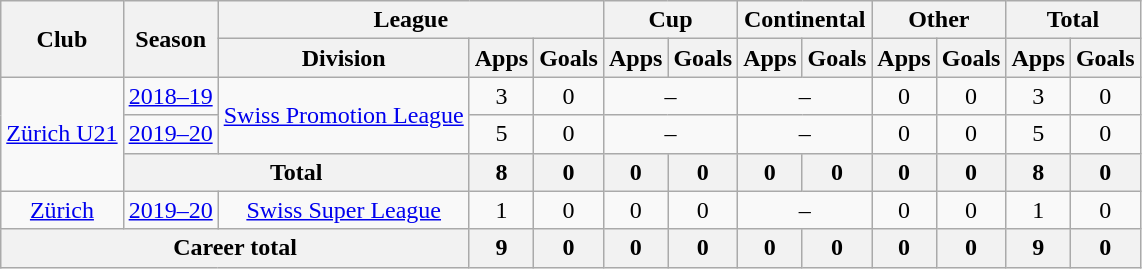<table class="wikitable" style="text-align: center">
<tr>
<th rowspan="2">Club</th>
<th rowspan="2">Season</th>
<th colspan="3">League</th>
<th colspan="2">Cup</th>
<th colspan="2">Continental</th>
<th colspan="2">Other</th>
<th colspan="2">Total</th>
</tr>
<tr>
<th>Division</th>
<th>Apps</th>
<th>Goals</th>
<th>Apps</th>
<th>Goals</th>
<th>Apps</th>
<th>Goals</th>
<th>Apps</th>
<th>Goals</th>
<th>Apps</th>
<th>Goals</th>
</tr>
<tr>
<td rowspan="3"><a href='#'>Zürich U21</a></td>
<td><a href='#'>2018–19</a></td>
<td rowspan="2"><a href='#'>Swiss Promotion League</a></td>
<td>3</td>
<td>0</td>
<td colspan="2">–</td>
<td colspan="2">–</td>
<td>0</td>
<td>0</td>
<td>3</td>
<td>0</td>
</tr>
<tr>
<td><a href='#'>2019–20</a></td>
<td>5</td>
<td>0</td>
<td colspan="2">–</td>
<td colspan="2">–</td>
<td>0</td>
<td>0</td>
<td>5</td>
<td>0</td>
</tr>
<tr>
<th colspan="2">Total</th>
<th>8</th>
<th>0</th>
<th>0</th>
<th>0</th>
<th>0</th>
<th>0</th>
<th>0</th>
<th>0</th>
<th>8</th>
<th>0</th>
</tr>
<tr>
<td><a href='#'>Zürich</a></td>
<td><a href='#'>2019–20</a></td>
<td><a href='#'>Swiss Super League</a></td>
<td>1</td>
<td>0</td>
<td>0</td>
<td>0</td>
<td colspan="2">–</td>
<td>0</td>
<td>0</td>
<td>1</td>
<td>0</td>
</tr>
<tr>
<th colspan="3">Career total</th>
<th>9</th>
<th>0</th>
<th>0</th>
<th>0</th>
<th>0</th>
<th>0</th>
<th>0</th>
<th>0</th>
<th>9</th>
<th>0</th>
</tr>
</table>
